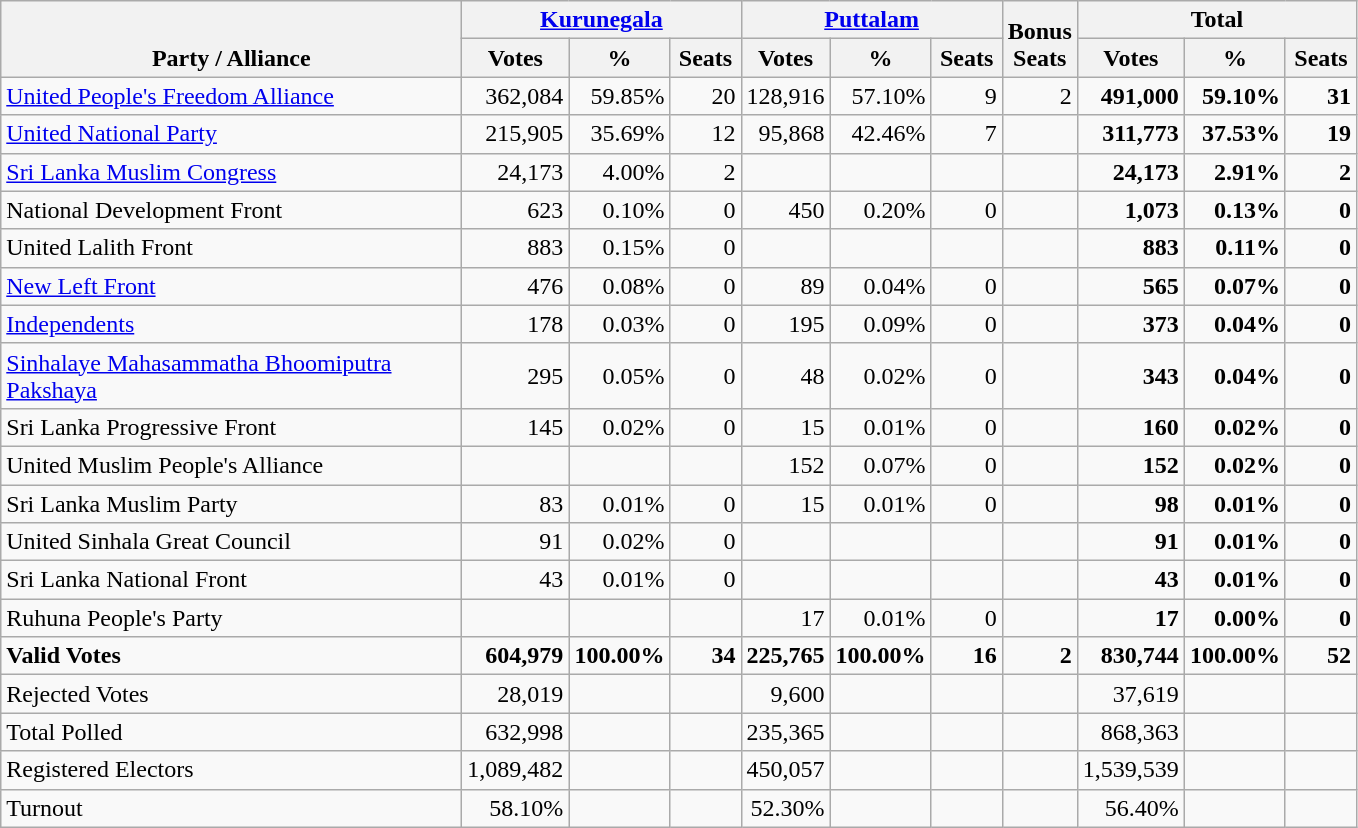<table class="wikitable" border="1" style="text-align:right;">
<tr>
<th valign=bottom rowspan=2 width="300">Party / Alliance</th>
<th colspan=3><a href='#'>Kurunegala</a></th>
<th colspan=3><a href='#'>Puttalam</a></th>
<th valign=bottom rowspan=2 width="40">Bonus<br>Seats</th>
<th colspan=3>Total</th>
</tr>
<tr>
<th align=center valign=bottom width="50">Votes</th>
<th align=center valign=bottom width="50">%</th>
<th align=center valign=bottom width="40">Seats</th>
<th align=center valign=bottom width="50">Votes</th>
<th align=center valign=bottom width="50">%</th>
<th align=center valign=bottom width="40">Seats</th>
<th align=center valign=bottom width="50">Votes</th>
<th align=center valign=bottom width="50">%</th>
<th align=center valign=bottom width="40">Seats</th>
</tr>
<tr>
<td align=left><a href='#'>United People's Freedom Alliance</a></td>
<td>362,084</td>
<td>59.85%</td>
<td>20</td>
<td>128,916</td>
<td>57.10%</td>
<td>9</td>
<td>2</td>
<td><strong>491,000</strong></td>
<td><strong>59.10%</strong></td>
<td><strong>31</strong></td>
</tr>
<tr>
<td align=left><a href='#'>United National Party</a></td>
<td>215,905</td>
<td>35.69%</td>
<td>12</td>
<td>95,868</td>
<td>42.46%</td>
<td>7</td>
<td></td>
<td><strong>311,773</strong></td>
<td><strong>37.53%</strong></td>
<td><strong>19</strong></td>
</tr>
<tr>
<td align=left><a href='#'>Sri Lanka Muslim Congress</a></td>
<td>24,173</td>
<td>4.00%</td>
<td>2</td>
<td></td>
<td></td>
<td></td>
<td></td>
<td><strong>24,173</strong></td>
<td><strong>2.91%</strong></td>
<td><strong>2</strong></td>
</tr>
<tr>
<td align=left>National Development Front</td>
<td>623</td>
<td>0.10%</td>
<td>0</td>
<td>450</td>
<td>0.20%</td>
<td>0</td>
<td></td>
<td><strong>1,073</strong></td>
<td><strong>0.13%</strong></td>
<td><strong>0</strong></td>
</tr>
<tr>
<td align=left>United Lalith Front</td>
<td>883</td>
<td>0.15%</td>
<td>0</td>
<td></td>
<td></td>
<td></td>
<td></td>
<td><strong>883</strong></td>
<td><strong>0.11%</strong></td>
<td><strong>0</strong></td>
</tr>
<tr>
<td align=left><a href='#'>New Left Front</a></td>
<td>476</td>
<td>0.08%</td>
<td>0</td>
<td>89</td>
<td>0.04%</td>
<td>0</td>
<td></td>
<td><strong>565</strong></td>
<td><strong>0.07%</strong></td>
<td><strong>0</strong></td>
</tr>
<tr>
<td align=left><a href='#'>Independents</a></td>
<td>178</td>
<td>0.03%</td>
<td>0</td>
<td>195</td>
<td>0.09%</td>
<td>0</td>
<td></td>
<td><strong>373</strong></td>
<td><strong>0.04%</strong></td>
<td><strong>0</strong></td>
</tr>
<tr>
<td align=left><a href='#'>Sinhalaye Mahasammatha Bhoomiputra Pakshaya</a></td>
<td>295</td>
<td>0.05%</td>
<td>0</td>
<td>48</td>
<td>0.02%</td>
<td>0</td>
<td></td>
<td><strong>343</strong></td>
<td><strong>0.04%</strong></td>
<td><strong>0</strong></td>
</tr>
<tr>
<td align=left>Sri Lanka Progressive Front</td>
<td>145</td>
<td>0.02%</td>
<td>0</td>
<td>15</td>
<td>0.01%</td>
<td>0</td>
<td></td>
<td><strong>160</strong></td>
<td><strong>0.02%</strong></td>
<td><strong>0</strong></td>
</tr>
<tr>
<td align=left>United Muslim People's Alliance</td>
<td></td>
<td></td>
<td></td>
<td>152</td>
<td>0.07%</td>
<td>0</td>
<td></td>
<td><strong>152</strong></td>
<td><strong>0.02%</strong></td>
<td><strong>0</strong></td>
</tr>
<tr>
<td align=left>Sri Lanka Muslim Party</td>
<td>83</td>
<td>0.01%</td>
<td>0</td>
<td>15</td>
<td>0.01%</td>
<td>0</td>
<td></td>
<td><strong>98</strong></td>
<td><strong>0.01%</strong></td>
<td><strong>0</strong></td>
</tr>
<tr>
<td align=left>United Sinhala Great Council</td>
<td>91</td>
<td>0.02%</td>
<td>0</td>
<td></td>
<td></td>
<td></td>
<td></td>
<td><strong>91</strong></td>
<td><strong>0.01%</strong></td>
<td><strong>0</strong></td>
</tr>
<tr>
<td align=left>Sri Lanka National Front</td>
<td>43</td>
<td>0.01%</td>
<td>0</td>
<td></td>
<td></td>
<td></td>
<td></td>
<td><strong>43</strong></td>
<td><strong>0.01%</strong></td>
<td><strong>0</strong></td>
</tr>
<tr>
<td align=left>Ruhuna People's Party</td>
<td></td>
<td></td>
<td></td>
<td>17</td>
<td>0.01%</td>
<td>0</td>
<td></td>
<td><strong>17</strong></td>
<td><strong>0.00%</strong></td>
<td><strong>0</strong></td>
</tr>
<tr>
<td align=left><strong>Valid Votes</strong></td>
<td><strong>604,979</strong></td>
<td><strong>100.00%</strong></td>
<td><strong>34</strong></td>
<td><strong>225,765</strong></td>
<td><strong>100.00%</strong></td>
<td><strong>16</strong></td>
<td><strong>2</strong></td>
<td><strong>830,744</strong></td>
<td><strong>100.00%</strong></td>
<td><strong>52</strong></td>
</tr>
<tr>
<td align=left>Rejected Votes</td>
<td>28,019</td>
<td></td>
<td></td>
<td>9,600</td>
<td></td>
<td></td>
<td></td>
<td>37,619</td>
<td></td>
<td></td>
</tr>
<tr>
<td align=left>Total Polled</td>
<td>632,998</td>
<td></td>
<td></td>
<td>235,365</td>
<td></td>
<td></td>
<td></td>
<td>868,363</td>
<td></td>
<td></td>
</tr>
<tr>
<td align=left>Registered Electors</td>
<td>1,089,482</td>
<td></td>
<td></td>
<td>450,057</td>
<td></td>
<td></td>
<td></td>
<td>1,539,539</td>
<td></td>
<td></td>
</tr>
<tr>
<td align=left>Turnout</td>
<td>58.10%</td>
<td></td>
<td></td>
<td>52.30%</td>
<td></td>
<td></td>
<td></td>
<td>56.40%</td>
<td></td>
<td></td>
</tr>
</table>
